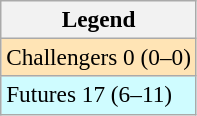<table class=wikitable style=font-size:97%>
<tr>
<th>Legend</th>
</tr>
<tr style="background:moccasin;">
<td>Challengers 0 (0–0)</td>
</tr>
<tr style="background:#cffcff;">
<td>Futures 17 (6–11)</td>
</tr>
</table>
